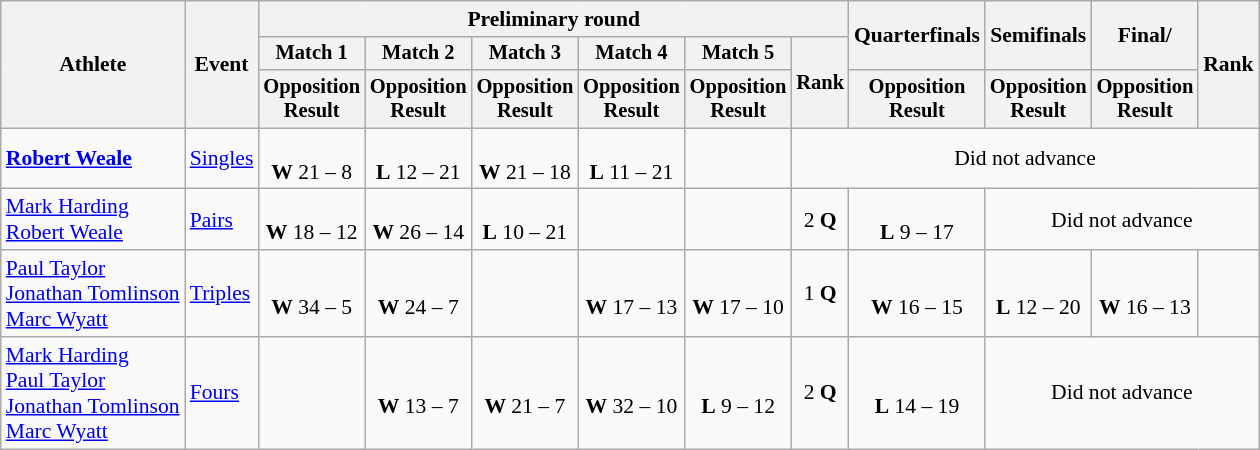<table class="wikitable" style="font-size:90%;">
<tr>
<th rowspan=3>Athlete</th>
<th rowspan=3>Event</th>
<th colspan=6>Preliminary round</th>
<th rowspan=2>Quarterfinals</th>
<th rowspan=2>Semifinals</th>
<th rowspan=2>Final/</th>
<th rowspan=3>Rank</th>
</tr>
<tr style="font-size:95%">
<th>Match 1</th>
<th>Match 2</th>
<th>Match 3</th>
<th>Match 4</th>
<th>Match 5</th>
<th rowspan=2>Rank</th>
</tr>
<tr style="font-size:95%">
<th>Opposition<br>Result</th>
<th>Opposition<br>Result</th>
<th>Opposition<br>Result</th>
<th>Opposition<br>Result</th>
<th>Opposition<br>Result</th>
<th>Opposition<br>Result</th>
<th>Opposition<br>Result</th>
<th>Opposition<br>Result</th>
</tr>
<tr align=center>
<td align=left><strong><a href='#'>Robert Weale</a></strong></td>
<td align=left><a href='#'>Singles</a></td>
<td><br><strong>W</strong> 21 – 8</td>
<td><br><strong>L</strong> 12 – 21</td>
<td><br><strong>W</strong> 21 – 18</td>
<td><br><strong>L</strong> 11 – 21</td>
<td></td>
<td colspan=5>Did not advance</td>
</tr>
<tr align=center>
<td align=left><a href='#'>Mark Harding</a><br><a href='#'>Robert Weale</a></td>
<td align=left><a href='#'>Pairs</a></td>
<td><br><strong>W</strong> 18 – 12</td>
<td><br><strong>W</strong> 26 – 14</td>
<td><br><strong>L</strong> 10 – 21</td>
<td></td>
<td></td>
<td>2 <strong>Q</strong></td>
<td><br><strong>L</strong> 9 – 17</td>
<td colspan=3>Did not advance</td>
</tr>
<tr align=center>
<td align=left><a href='#'>Paul Taylor</a><br><a href='#'>Jonathan Tomlinson</a><br><a href='#'>Marc Wyatt</a></td>
<td align=left><a href='#'>Triples</a></td>
<td><br><strong>W</strong> 34 – 5</td>
<td><br><strong>W</strong> 24 – 7</td>
<td></td>
<td><br><strong>W</strong> 17 – 13</td>
<td><br><strong>W</strong> 17 – 10</td>
<td>1 <strong>Q</strong></td>
<td><br><strong>W</strong> 16 – 15</td>
<td><br><strong>L</strong> 12 – 20</td>
<td><br><strong>W</strong> 16 – 13</td>
<td></td>
</tr>
<tr align=center>
<td align=left><a href='#'>Mark Harding</a><br><a href='#'>Paul Taylor</a><br><a href='#'>Jonathan Tomlinson</a><br><a href='#'>Marc Wyatt</a></td>
<td align=left><a href='#'>Fours</a></td>
<td></td>
<td><br><strong>W</strong> 13 – 7</td>
<td><br><strong>W</strong> 21 – 7</td>
<td><br><strong>W</strong> 32 – 10</td>
<td><br><strong>L</strong> 9 – 12</td>
<td>2 <strong>Q</strong></td>
<td><br><strong>L</strong> 14 – 19</td>
<td colspan=3>Did not advance</td>
</tr>
</table>
